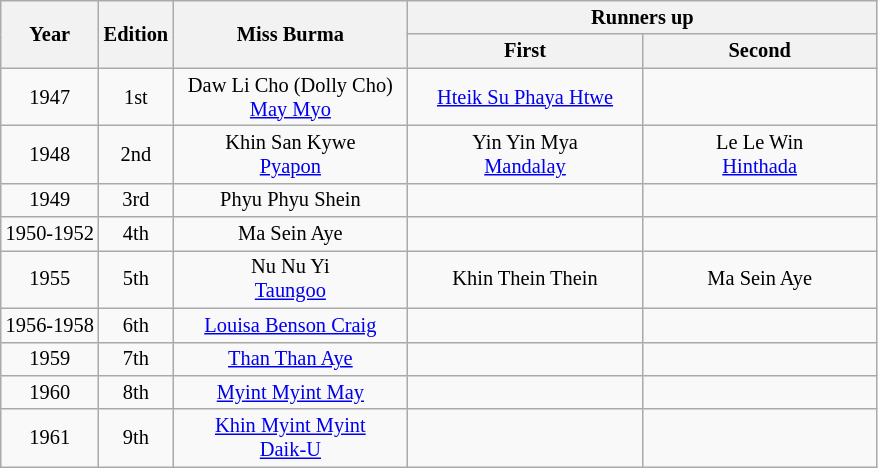<table class="wikitable" style="font-size: 85%" ;>
<tr>
<th rowspan="2">Year</th>
<th rowspan="2">Edition</th>
<th rowspan="2" width="150">Miss Burma</th>
<th colspan="2" width="300">Runners up</th>
</tr>
<tr>
<th width="150">First</th>
<th width="150">Second</th>
</tr>
<tr style="text-align:center;">
<td>1947</td>
<td>1st</td>
<td>Daw Li Cho (Dolly Cho)<br> <a href='#'>May Myo</a></td>
<td><a href='#'>Hteik Su Phaya Htwe</a><br></td>
<td></td>
</tr>
<tr style="text-align:center;">
<td>1948</td>
<td>2nd</td>
<td>Khin San Kywe<br> <a href='#'>Pyapon</a></td>
<td>Yin Yin Mya<br> <a href='#'>Mandalay</a></td>
<td>Le Le Win<br> <a href='#'>Hinthada</a></td>
</tr>
<tr style="text-align:center;">
<td>1949</td>
<td>3rd</td>
<td>Phyu Phyu Shein<br></td>
<td></td>
<td></td>
</tr>
<tr style="text-align:center;">
<td>1950-1952</td>
<td>4th</td>
<td>Ma Sein Aye<br></td>
<td></td>
<td></td>
</tr>
<tr style="text-align:center;">
<td>1955</td>
<td>5th</td>
<td>Nu Nu Yi<br> <a href='#'>Taungoo</a></td>
<td>Khin Thein Thein<br></td>
<td>Ma Sein Aye<br></td>
</tr>
<tr style="text-align:center;">
<td>1956-1958</td>
<td>6th</td>
<td><a href='#'>Louisa Benson Craig</a><br></td>
<td></td>
<td></td>
</tr>
<tr style="text-align:center;">
<td>1959</td>
<td>7th</td>
<td><a href='#'>Than Than Aye</a><br></td>
<td></td>
<td></td>
</tr>
<tr style="text-align:center;">
<td>1960</td>
<td>8th</td>
<td><a href='#'>Myint Myint May</a><br></td>
<td></td>
<td></td>
</tr>
<tr style="text-align:center;">
<td>1961</td>
<td>9th</td>
<td><a href='#'>Khin Myint Myint</a><br> <a href='#'>Daik-U</a></td>
<td></td>
<td></td>
</tr>
</table>
